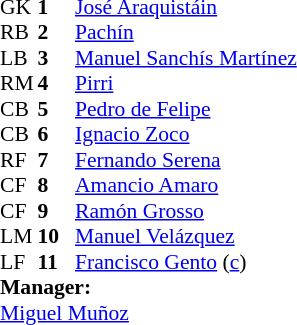<table style="font-size: 90%" cellspacing="0" cellpadding="0">
<tr>
<td colspan="4"></td>
</tr>
<tr>
<th width=25></th>
<th width=25></th>
</tr>
<tr>
<td>GK</td>
<td><strong>1</strong></td>
<td> <a href='#'>José Araquistáin</a></td>
</tr>
<tr>
<td>RB</td>
<td><strong>2</strong></td>
<td> <a href='#'>Pachín</a></td>
</tr>
<tr>
<td>LB</td>
<td><strong>3</strong></td>
<td> <a href='#'>Manuel Sanchís Martínez</a></td>
</tr>
<tr>
<td>RM</td>
<td><strong>4</strong></td>
<td> <a href='#'>Pirri</a></td>
</tr>
<tr>
<td>CB</td>
<td><strong>5</strong></td>
<td> <a href='#'>Pedro de Felipe</a></td>
</tr>
<tr>
<td>CB</td>
<td><strong>6</strong></td>
<td> <a href='#'>Ignacio Zoco</a></td>
</tr>
<tr>
<td>RF</td>
<td><strong>7</strong></td>
<td> <a href='#'>Fernando Serena</a></td>
</tr>
<tr>
<td>CF</td>
<td><strong>8</strong></td>
<td> <a href='#'>Amancio Amaro</a></td>
</tr>
<tr>
<td>CF</td>
<td><strong>9</strong></td>
<td> <a href='#'>Ramón Grosso</a></td>
</tr>
<tr>
<td>LM</td>
<td><strong>10</strong></td>
<td> <a href='#'>Manuel Velázquez</a></td>
</tr>
<tr>
<td>LF</td>
<td><strong>11</strong></td>
<td> <a href='#'>Francisco Gento</a> (<a href='#'>c</a>)</td>
</tr>
<tr>
<td colspan=3><strong>Manager:</strong></td>
</tr>
<tr>
<td colspan=4> <a href='#'>Miguel Muñoz</a></td>
</tr>
</table>
